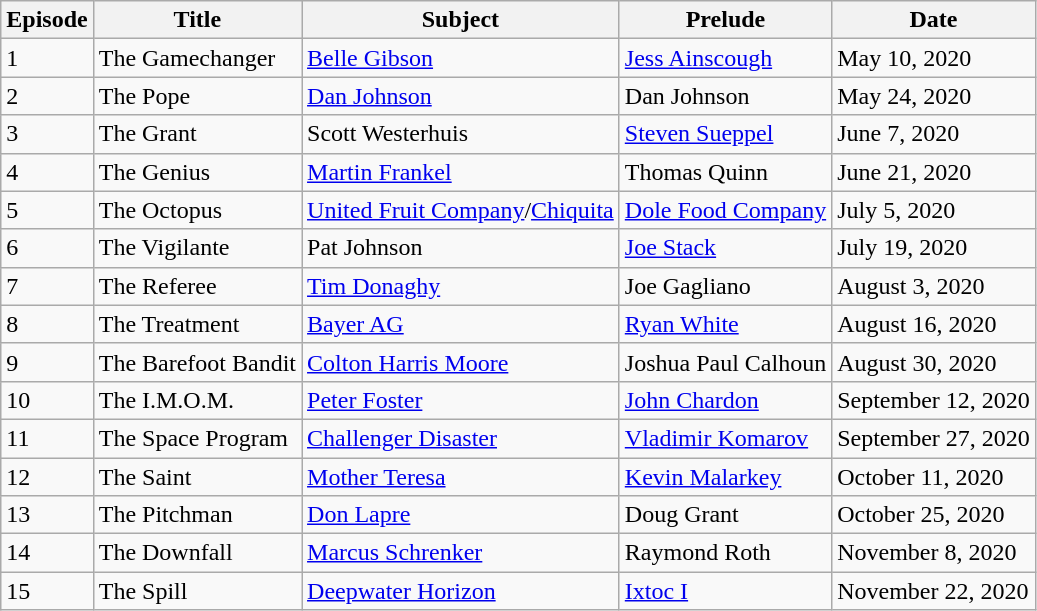<table class="wikitable">
<tr>
<th>Episode</th>
<th>Title</th>
<th>Subject</th>
<th>Prelude</th>
<th>Date</th>
</tr>
<tr>
<td>1</td>
<td>The Gamechanger</td>
<td><a href='#'>Belle Gibson</a></td>
<td><a href='#'>Jess Ainscough</a></td>
<td>May 10, 2020</td>
</tr>
<tr>
<td>2</td>
<td>The Pope</td>
<td><a href='#'>Dan Johnson</a></td>
<td>Dan Johnson</td>
<td>May 24, 2020</td>
</tr>
<tr>
<td>3</td>
<td>The Grant</td>
<td>Scott Westerhuis</td>
<td><a href='#'>Steven Sueppel</a></td>
<td>June 7, 2020</td>
</tr>
<tr>
<td>4</td>
<td>The Genius</td>
<td><a href='#'>Martin Frankel</a></td>
<td>Thomas Quinn</td>
<td>June 21, 2020</td>
</tr>
<tr>
<td>5</td>
<td>The Octopus</td>
<td><a href='#'>United Fruit Company</a>/<a href='#'>Chiquita</a></td>
<td><a href='#'>Dole Food Company</a></td>
<td>July 5, 2020</td>
</tr>
<tr>
<td>6</td>
<td>The Vigilante</td>
<td>Pat Johnson</td>
<td><a href='#'>Joe Stack</a></td>
<td>July 19, 2020</td>
</tr>
<tr>
<td>7</td>
<td>The Referee</td>
<td><a href='#'>Tim Donaghy</a></td>
<td>Joe Gagliano</td>
<td>August 3, 2020</td>
</tr>
<tr>
<td>8</td>
<td>The Treatment</td>
<td><a href='#'>Bayer AG</a></td>
<td><a href='#'>Ryan White</a></td>
<td>August 16, 2020</td>
</tr>
<tr>
<td>9</td>
<td>The Barefoot Bandit</td>
<td><a href='#'>Colton Harris Moore</a></td>
<td>Joshua Paul Calhoun</td>
<td>August 30, 2020</td>
</tr>
<tr>
<td>10</td>
<td>The I.M.O.M.</td>
<td><a href='#'>Peter Foster</a></td>
<td><a href='#'>John Chardon</a></td>
<td>September 12, 2020</td>
</tr>
<tr>
<td>11</td>
<td>The Space Program</td>
<td><a href='#'>Challenger Disaster</a></td>
<td><a href='#'>Vladimir Komarov</a></td>
<td>September 27, 2020</td>
</tr>
<tr>
<td>12</td>
<td>The Saint</td>
<td><a href='#'>Mother Teresa</a></td>
<td><a href='#'>Kevin Malarkey</a></td>
<td>October 11, 2020</td>
</tr>
<tr>
<td>13</td>
<td>The Pitchman</td>
<td><a href='#'>Don Lapre</a></td>
<td>Doug Grant</td>
<td>October 25, 2020</td>
</tr>
<tr>
<td>14</td>
<td>The Downfall</td>
<td><a href='#'>Marcus Schrenker</a></td>
<td>Raymond Roth</td>
<td>November 8, 2020</td>
</tr>
<tr>
<td>15</td>
<td>The Spill</td>
<td><a href='#'>Deepwater Horizon</a></td>
<td><a href='#'>Ixtoc I</a></td>
<td>November 22, 2020</td>
</tr>
</table>
